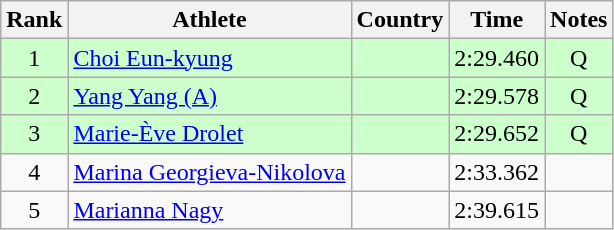<table class="wikitable sortable" style="text-align:center">
<tr>
<th>Rank</th>
<th>Athlete</th>
<th>Country</th>
<th>Time</th>
<th>Notes</th>
</tr>
<tr bgcolor=ccffcc>
<td>1</td>
<td align=left><a href='#'>Choi Eun-kyung</a></td>
<td align=left></td>
<td>2:29.460</td>
<td>Q</td>
</tr>
<tr bgcolor=ccffcc>
<td>2</td>
<td align=left><a href='#'>Yang Yang (A)</a></td>
<td align=left></td>
<td>2:29.578</td>
<td>Q</td>
</tr>
<tr bgcolor=ccffcc>
<td>3</td>
<td align=left><a href='#'>Marie-Ève Drolet</a></td>
<td align=left></td>
<td>2:29.652</td>
<td>Q</td>
</tr>
<tr>
<td>4</td>
<td align=left><a href='#'>Marina Georgieva-Nikolova</a></td>
<td align=left></td>
<td>2:33.362</td>
<td></td>
</tr>
<tr>
<td>5</td>
<td align=left><a href='#'>Marianna Nagy</a></td>
<td align=left></td>
<td>2:39.615</td>
<td></td>
</tr>
</table>
